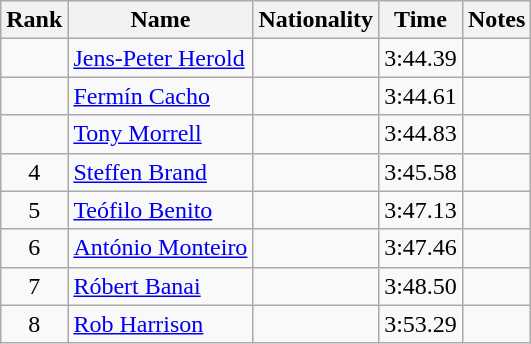<table class="wikitable sortable" style="text-align:center">
<tr>
<th>Rank</th>
<th>Name</th>
<th>Nationality</th>
<th>Time</th>
<th>Notes</th>
</tr>
<tr>
<td></td>
<td align="left"><a href='#'>Jens-Peter Herold</a></td>
<td align=left></td>
<td>3:44.39</td>
<td></td>
</tr>
<tr>
<td></td>
<td align="left"><a href='#'>Fermín Cacho</a></td>
<td align=left></td>
<td>3:44.61</td>
<td></td>
</tr>
<tr>
<td></td>
<td align="left"><a href='#'>Tony Morrell</a></td>
<td align=left></td>
<td>3:44.83</td>
<td></td>
</tr>
<tr>
<td>4</td>
<td align="left"><a href='#'>Steffen Brand</a></td>
<td align=left></td>
<td>3:45.58</td>
<td></td>
</tr>
<tr>
<td>5</td>
<td align="left"><a href='#'>Teófilo Benito</a></td>
<td align=left></td>
<td>3:47.13</td>
<td></td>
</tr>
<tr>
<td>6</td>
<td align="left"><a href='#'>António Monteiro</a></td>
<td align=left></td>
<td>3:47.46</td>
<td></td>
</tr>
<tr>
<td>7</td>
<td align="left"><a href='#'>Róbert Banai</a></td>
<td align=left></td>
<td>3:48.50</td>
<td></td>
</tr>
<tr>
<td>8</td>
<td align="left"><a href='#'>Rob Harrison</a></td>
<td align=left></td>
<td>3:53.29</td>
<td></td>
</tr>
</table>
